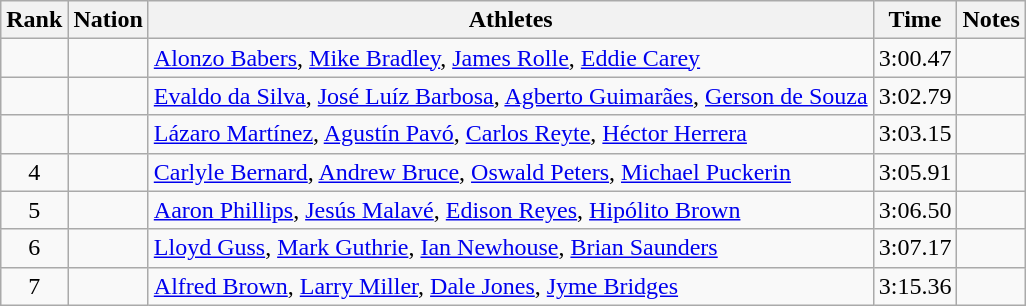<table class="wikitable sortable" style="text-align:center;">
<tr>
<th>Rank</th>
<th>Nation</th>
<th>Athletes</th>
<th>Time</th>
<th>Notes</th>
</tr>
<tr>
<td></td>
<td align=left></td>
<td align=left><a href='#'>Alonzo Babers</a>, <a href='#'>Mike Bradley</a>, <a href='#'>James Rolle</a>, <a href='#'>Eddie Carey</a></td>
<td>3:00.47</td>
<td></td>
</tr>
<tr>
<td></td>
<td align=left></td>
<td align=left><a href='#'>Evaldo da Silva</a>, <a href='#'>José Luíz Barbosa</a>, <a href='#'>Agberto Guimarães</a>, <a href='#'>Gerson de Souza</a></td>
<td>3:02.79</td>
<td></td>
</tr>
<tr>
<td></td>
<td align=left></td>
<td align=left><a href='#'>Lázaro Martínez</a>, <a href='#'>Agustín Pavó</a>, <a href='#'>Carlos Reyte</a>, <a href='#'>Héctor Herrera</a></td>
<td>3:03.15</td>
<td></td>
</tr>
<tr>
<td>4</td>
<td align=left></td>
<td align=left><a href='#'>Carlyle Bernard</a>, <a href='#'>Andrew Bruce</a>, <a href='#'>Oswald Peters</a>, <a href='#'>Michael Puckerin</a></td>
<td>3:05.91</td>
<td></td>
</tr>
<tr>
<td>5</td>
<td align=left></td>
<td align=left><a href='#'>Aaron Phillips</a>, <a href='#'>Jesús Malavé</a>, <a href='#'>Edison Reyes</a>, <a href='#'>Hipólito Brown</a></td>
<td>3:06.50</td>
<td></td>
</tr>
<tr>
<td>6</td>
<td align=left></td>
<td align=left><a href='#'>Lloyd Guss</a>, <a href='#'>Mark Guthrie</a>, <a href='#'>Ian Newhouse</a>, <a href='#'>Brian Saunders</a></td>
<td>3:07.17</td>
<td></td>
</tr>
<tr>
<td>7</td>
<td align=left></td>
<td align=left><a href='#'>Alfred Brown</a>, <a href='#'>Larry Miller</a>, <a href='#'>Dale Jones</a>, <a href='#'>Jyme Bridges</a></td>
<td>3:15.36</td>
<td></td>
</tr>
</table>
